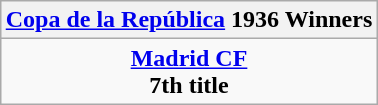<table class="wikitable" style="text-align: center; margin: 0 auto;">
<tr>
<th><a href='#'>Copa de la República</a> 1936 Winners</th>
</tr>
<tr>
<td><strong><a href='#'>Madrid CF</a></strong><br><strong>7th title</strong></td>
</tr>
</table>
